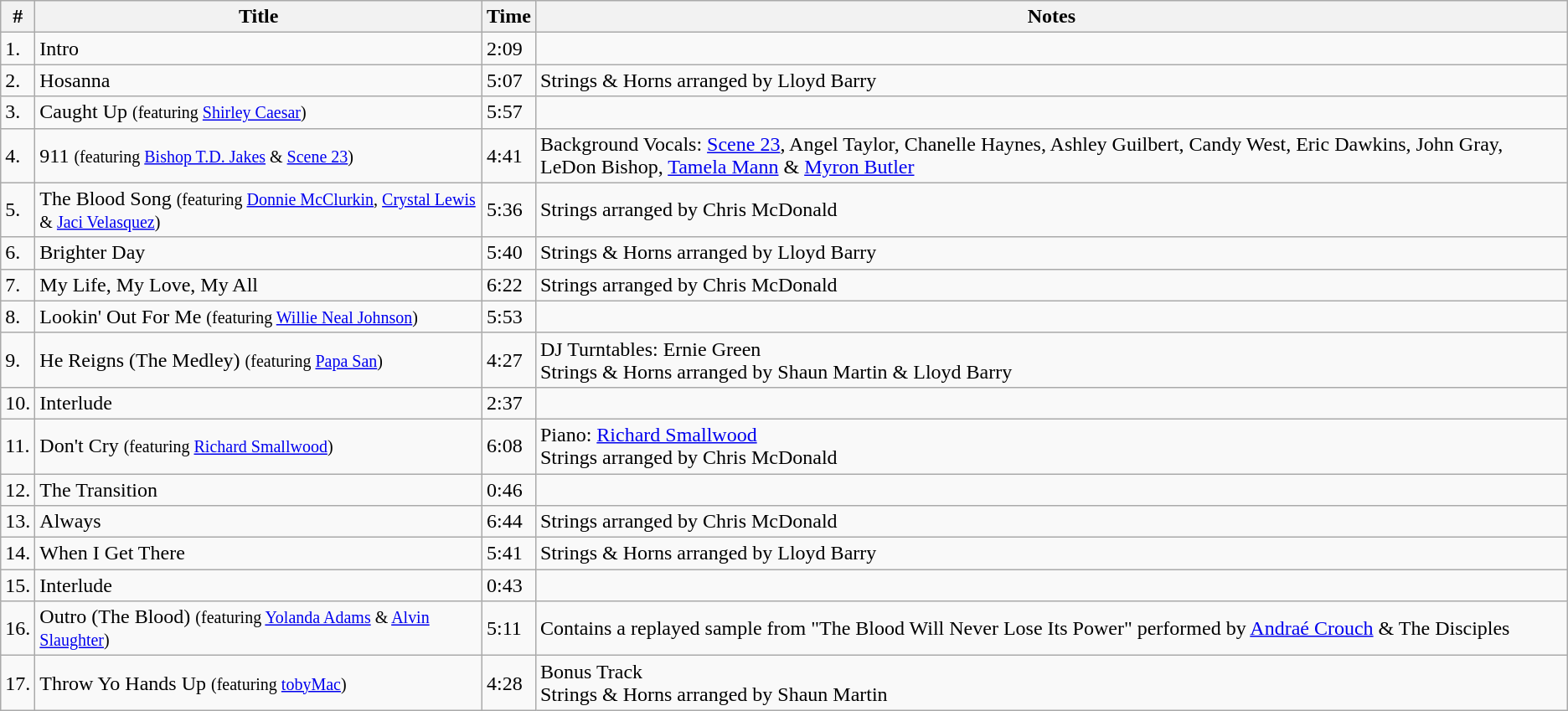<table class="wikitable">
<tr>
<th>#</th>
<th>Title</th>
<th>Time</th>
<th>Notes</th>
</tr>
<tr>
<td>1.</td>
<td>Intro</td>
<td>2:09</td>
<td></td>
</tr>
<tr>
<td>2.</td>
<td>Hosanna</td>
<td>5:07</td>
<td>Strings & Horns arranged by Lloyd Barry</td>
</tr>
<tr>
<td>3.</td>
<td>Caught Up <small>(featuring <a href='#'>Shirley Caesar</a>)</small></td>
<td>5:57</td>
<td></td>
</tr>
<tr>
<td>4.</td>
<td>911 <small>(featuring <a href='#'>Bishop T.D. Jakes</a> & <a href='#'>Scene 23</a>)</small></td>
<td>4:41</td>
<td>Background Vocals: <a href='#'>Scene 23</a>, Angel Taylor, Chanelle Haynes, Ashley Guilbert, Candy West, Eric Dawkins, John Gray, LeDon Bishop, <a href='#'>Tamela Mann</a> & <a href='#'>Myron Butler</a></td>
</tr>
<tr>
<td>5.</td>
<td>The Blood Song <small>(featuring <a href='#'>Donnie McClurkin</a>, <a href='#'>Crystal Lewis</a> & <a href='#'>Jaci Velasquez</a>)</small></td>
<td>5:36</td>
<td>Strings arranged by Chris McDonald</td>
</tr>
<tr>
<td>6.</td>
<td>Brighter Day</td>
<td>5:40</td>
<td>Strings & Horns arranged by Lloyd Barry</td>
</tr>
<tr>
<td>7.</td>
<td>My Life, My Love, My All</td>
<td>6:22</td>
<td>Strings arranged by Chris McDonald</td>
</tr>
<tr>
<td>8.</td>
<td>Lookin' Out For Me <small>(featuring <a href='#'>Willie Neal Johnson</a>)</small></td>
<td>5:53</td>
<td></td>
</tr>
<tr>
<td>9.</td>
<td>He Reigns (The Medley) <small>(featuring <a href='#'>Papa San</a>)</small></td>
<td>4:27</td>
<td>DJ Turntables: Ernie Green<br>Strings & Horns arranged by Shaun Martin & Lloyd Barry</td>
</tr>
<tr>
<td>10.</td>
<td>Interlude</td>
<td>2:37</td>
<td></td>
</tr>
<tr>
<td>11.</td>
<td>Don't Cry <small>(featuring <a href='#'>Richard Smallwood</a>)</small></td>
<td>6:08</td>
<td>Piano: <a href='#'>Richard Smallwood</a><br>Strings arranged by Chris McDonald</td>
</tr>
<tr>
<td>12.</td>
<td>The Transition</td>
<td>0:46</td>
<td></td>
</tr>
<tr>
<td>13.</td>
<td>Always</td>
<td>6:44</td>
<td>Strings arranged by Chris McDonald</td>
</tr>
<tr>
<td>14.</td>
<td>When I Get There</td>
<td>5:41</td>
<td>Strings & Horns arranged by Lloyd Barry</td>
</tr>
<tr>
<td>15.</td>
<td>Interlude</td>
<td>0:43</td>
<td></td>
</tr>
<tr>
<td>16.</td>
<td>Outro (The Blood) <small>(featuring <a href='#'>Yolanda Adams</a> & <a href='#'>Alvin Slaughter</a>)</small></td>
<td>5:11</td>
<td>Contains a replayed sample from "The Blood Will Never Lose Its Power" performed by <a href='#'>Andraé Crouch</a> & The Disciples</td>
</tr>
<tr>
<td>17.</td>
<td>Throw Yo Hands Up <small>(featuring <a href='#'>tobyMac</a>)</small></td>
<td>4:28</td>
<td>Bonus Track<br>Strings & Horns arranged by Shaun Martin</td>
</tr>
</table>
